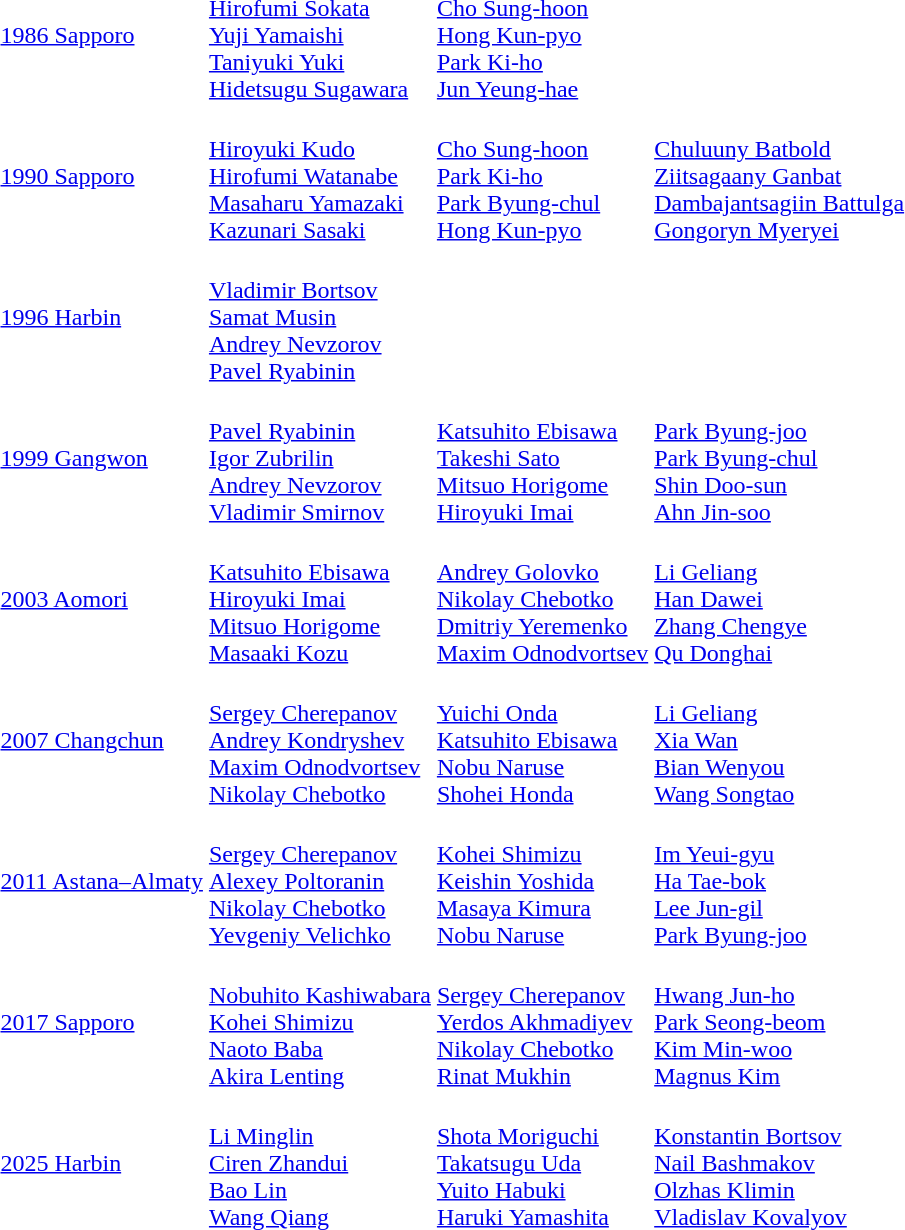<table>
<tr>
<td><a href='#'>1986 Sapporo</a></td>
<td><br><a href='#'>Hirofumi Sokata</a><br><a href='#'>Yuji Yamaishi</a><br><a href='#'>Taniyuki Yuki</a><br><a href='#'>Hidetsugu Sugawara</a></td>
<td><br><a href='#'>Cho Sung-hoon</a><br><a href='#'>Hong Kun-pyo</a><br><a href='#'>Park Ki-ho</a><br><a href='#'>Jun Yeung-hae</a></td>
<td valign=top></td>
</tr>
<tr>
<td><a href='#'>1990 Sapporo</a></td>
<td><br><a href='#'>Hiroyuki Kudo</a><br><a href='#'>Hirofumi Watanabe</a><br><a href='#'>Masaharu Yamazaki</a><br><a href='#'>Kazunari Sasaki</a></td>
<td><br><a href='#'>Cho Sung-hoon</a><br><a href='#'>Park Ki-ho</a><br><a href='#'>Park Byung-chul</a><br><a href='#'>Hong Kun-pyo</a></td>
<td><br><a href='#'>Chuluuny Batbold</a><br><a href='#'>Ziitsagaany Ganbat</a><br><a href='#'>Dambajantsagiin Battulga</a><br><a href='#'>Gongoryn Myeryei</a></td>
</tr>
<tr>
<td><a href='#'>1996 Harbin</a></td>
<td><br><a href='#'>Vladimir Bortsov</a><br><a href='#'>Samat Musin</a><br><a href='#'>Andrey Nevzorov</a><br><a href='#'>Pavel Ryabinin</a></td>
<td valign=top></td>
<td valign=top></td>
</tr>
<tr>
<td><a href='#'>1999 Gangwon</a></td>
<td><br><a href='#'>Pavel Ryabinin</a><br><a href='#'>Igor Zubrilin</a><br><a href='#'>Andrey Nevzorov</a><br><a href='#'>Vladimir Smirnov</a></td>
<td><br><a href='#'>Katsuhito Ebisawa</a><br><a href='#'>Takeshi Sato</a><br><a href='#'>Mitsuo Horigome</a><br><a href='#'>Hiroyuki Imai</a></td>
<td><br><a href='#'>Park Byung-joo</a><br><a href='#'>Park Byung-chul</a><br><a href='#'>Shin Doo-sun</a><br><a href='#'>Ahn Jin-soo</a></td>
</tr>
<tr>
<td><a href='#'>2003 Aomori</a></td>
<td><br><a href='#'>Katsuhito Ebisawa</a><br><a href='#'>Hiroyuki Imai</a><br><a href='#'>Mitsuo Horigome</a><br><a href='#'>Masaaki Kozu</a></td>
<td><br><a href='#'>Andrey Golovko</a><br><a href='#'>Nikolay Chebotko</a><br><a href='#'>Dmitriy Yeremenko</a><br><a href='#'>Maxim Odnodvortsev</a></td>
<td><br><a href='#'>Li Geliang</a><br><a href='#'>Han Dawei</a><br><a href='#'>Zhang Chengye</a><br><a href='#'>Qu Donghai</a></td>
</tr>
<tr>
<td><a href='#'>2007 Changchun</a></td>
<td><br><a href='#'>Sergey Cherepanov</a><br><a href='#'>Andrey Kondryshev</a><br><a href='#'>Maxim Odnodvortsev</a><br><a href='#'>Nikolay Chebotko</a></td>
<td><br><a href='#'>Yuichi Onda</a><br><a href='#'>Katsuhito Ebisawa</a><br><a href='#'>Nobu Naruse</a><br><a href='#'>Shohei Honda</a></td>
<td><br><a href='#'>Li Geliang</a><br><a href='#'>Xia Wan</a><br><a href='#'>Bian Wenyou</a><br><a href='#'>Wang Songtao</a></td>
</tr>
<tr>
<td><a href='#'>2011 Astana–Almaty</a></td>
<td><br><a href='#'>Sergey Cherepanov</a><br><a href='#'>Alexey Poltoranin</a><br><a href='#'>Nikolay Chebotko</a><br><a href='#'>Yevgeniy Velichko</a></td>
<td><br><a href='#'>Kohei Shimizu</a><br><a href='#'>Keishin Yoshida</a><br><a href='#'>Masaya Kimura</a><br><a href='#'>Nobu Naruse</a></td>
<td><br><a href='#'>Im Yeui-gyu</a><br><a href='#'>Ha Tae-bok</a><br><a href='#'>Lee Jun-gil</a><br><a href='#'>Park Byung-joo</a></td>
</tr>
<tr>
<td><a href='#'>2017 Sapporo</a></td>
<td><br><a href='#'>Nobuhito Kashiwabara</a><br><a href='#'>Kohei Shimizu</a><br><a href='#'>Naoto Baba</a><br><a href='#'>Akira Lenting</a></td>
<td><br><a href='#'>Sergey Cherepanov</a><br><a href='#'>Yerdos Akhmadiyev</a><br><a href='#'>Nikolay Chebotko</a><br><a href='#'>Rinat Mukhin</a></td>
<td><br><a href='#'>Hwang Jun-ho</a><br><a href='#'>Park Seong-beom</a><br><a href='#'>Kim Min-woo</a><br><a href='#'>Magnus Kim</a></td>
</tr>
<tr>
<td><a href='#'>2025 Harbin</a></td>
<td><br><a href='#'>Li Minglin</a><br><a href='#'>Ciren Zhandui</a><br><a href='#'>Bao Lin</a><br><a href='#'>Wang Qiang</a></td>
<td><br><a href='#'>Shota Moriguchi</a><br><a href='#'>Takatsugu Uda</a><br><a href='#'>Yuito Habuki</a><br><a href='#'>Haruki Yamashita</a></td>
<td><br><a href='#'>Konstantin Bortsov</a><br><a href='#'>Nail Bashmakov</a><br><a href='#'>Olzhas Klimin</a><br><a href='#'>Vladislav Kovalyov</a></td>
</tr>
</table>
